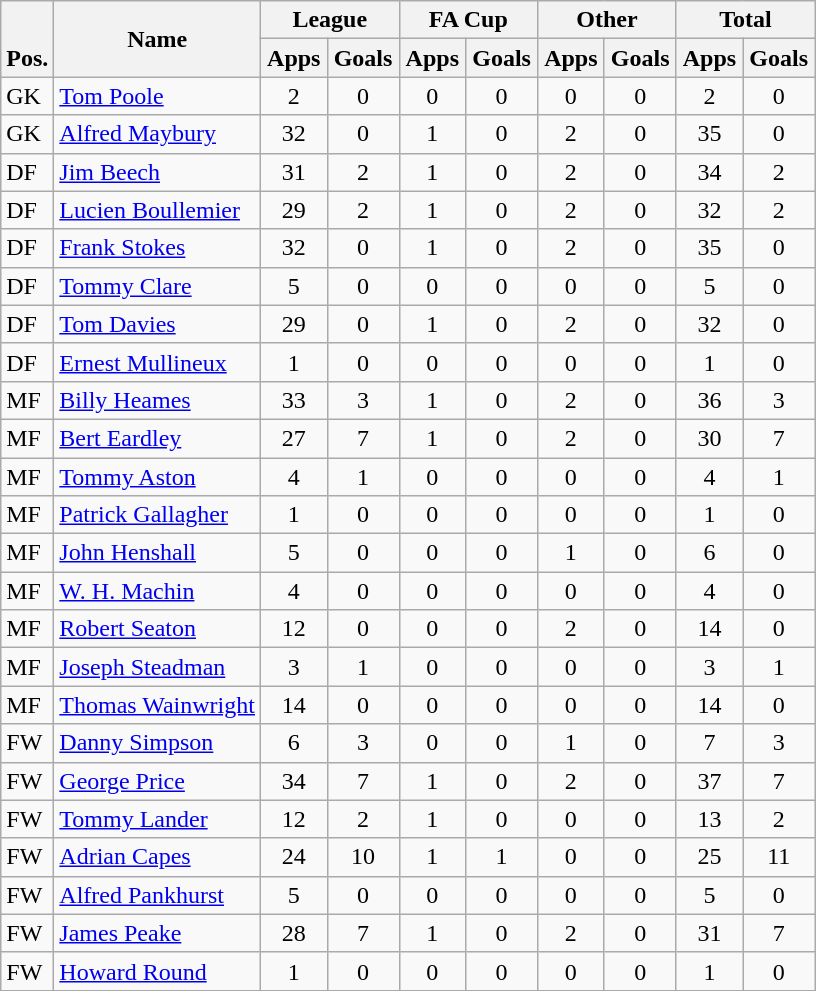<table class="wikitable" style="text-align:center">
<tr>
<th rowspan="2" valign="bottom">Pos.</th>
<th rowspan="2">Name</th>
<th colspan="2" width="85">League</th>
<th colspan="2" width="85">FA Cup</th>
<th colspan="2" width="85">Other</th>
<th colspan="2" width="85">Total</th>
</tr>
<tr>
<th>Apps</th>
<th>Goals</th>
<th>Apps</th>
<th>Goals</th>
<th>Apps</th>
<th>Goals</th>
<th>Apps</th>
<th>Goals</th>
</tr>
<tr>
<td align="left">GK</td>
<td align="left"><a href='#'>Tom Poole</a></td>
<td>2</td>
<td>0</td>
<td>0</td>
<td>0</td>
<td>0</td>
<td>0</td>
<td>2</td>
<td>0</td>
</tr>
<tr>
<td align="left">GK</td>
<td align="left"> <a href='#'>Alfred Maybury</a></td>
<td>32</td>
<td>0</td>
<td>1</td>
<td>0</td>
<td>2</td>
<td>0</td>
<td>35</td>
<td>0</td>
</tr>
<tr>
<td align="left">DF</td>
<td align="left"><a href='#'>Jim Beech</a></td>
<td>31</td>
<td>2</td>
<td>1</td>
<td>0</td>
<td>2</td>
<td>0</td>
<td>34</td>
<td>2</td>
</tr>
<tr>
<td align="left">DF</td>
<td align="left"> <a href='#'>Lucien Boullemier</a></td>
<td>29</td>
<td>2</td>
<td>1</td>
<td>0</td>
<td>2</td>
<td>0</td>
<td>32</td>
<td>2</td>
</tr>
<tr>
<td align="left">DF</td>
<td align="left"> <a href='#'>Frank Stokes</a></td>
<td>32</td>
<td>0</td>
<td>1</td>
<td>0</td>
<td>2</td>
<td>0</td>
<td>35</td>
<td>0</td>
</tr>
<tr>
<td align="left">DF</td>
<td align="left"> <a href='#'>Tommy Clare</a></td>
<td>5</td>
<td>0</td>
<td>0</td>
<td>0</td>
<td>0</td>
<td>0</td>
<td>5</td>
<td>0</td>
</tr>
<tr>
<td align="left">DF</td>
<td align="left"> <a href='#'>Tom Davies</a></td>
<td>29</td>
<td>0</td>
<td>1</td>
<td>0</td>
<td>2</td>
<td>0</td>
<td>32</td>
<td>0</td>
</tr>
<tr>
<td align="left">DF</td>
<td align="left"> <a href='#'>Ernest Mullineux</a></td>
<td>1</td>
<td>0</td>
<td>0</td>
<td>0</td>
<td>0</td>
<td>0</td>
<td>1</td>
<td>0</td>
</tr>
<tr>
<td align="left">MF</td>
<td align="left"> <a href='#'>Billy Heames</a></td>
<td>33</td>
<td>3</td>
<td>1</td>
<td>0</td>
<td>2</td>
<td>0</td>
<td>36</td>
<td>3</td>
</tr>
<tr>
<td align="left">MF</td>
<td align="left"> <a href='#'>Bert Eardley</a></td>
<td>27</td>
<td>7</td>
<td>1</td>
<td>0</td>
<td>2</td>
<td>0</td>
<td>30</td>
<td>7</td>
</tr>
<tr>
<td align="left">MF</td>
<td align="left"><a href='#'>Tommy Aston</a></td>
<td>4</td>
<td>1</td>
<td>0</td>
<td>0</td>
<td>0</td>
<td>0</td>
<td>4</td>
<td>1</td>
</tr>
<tr>
<td align="left">MF</td>
<td align="left"><a href='#'>Patrick Gallagher</a></td>
<td>1</td>
<td>0</td>
<td>0</td>
<td>0</td>
<td>0</td>
<td>0</td>
<td>1</td>
<td>0</td>
</tr>
<tr>
<td align="left">MF</td>
<td align="left"><a href='#'>John Henshall</a></td>
<td>5</td>
<td>0</td>
<td>0</td>
<td>0</td>
<td>1</td>
<td>0</td>
<td>6</td>
<td>0</td>
</tr>
<tr>
<td align="left">MF</td>
<td align="left"><a href='#'>W. H. Machin</a></td>
<td>4</td>
<td>0</td>
<td>0</td>
<td>0</td>
<td>0</td>
<td>0</td>
<td>4</td>
<td>0</td>
</tr>
<tr>
<td align="left">MF</td>
<td align="left"> <a href='#'>Robert Seaton</a></td>
<td>12</td>
<td>0</td>
<td>0</td>
<td>0</td>
<td>2</td>
<td>0</td>
<td>14</td>
<td>0</td>
</tr>
<tr>
<td align="left">MF</td>
<td align="left"> <a href='#'>Joseph Steadman</a></td>
<td>3</td>
<td>1</td>
<td>0</td>
<td>0</td>
<td>0</td>
<td>0</td>
<td>3</td>
<td>1</td>
</tr>
<tr>
<td align="left">MF</td>
<td align="left"><a href='#'>Thomas Wainwright</a></td>
<td>14</td>
<td>0</td>
<td>0</td>
<td>0</td>
<td>0</td>
<td>0</td>
<td>14</td>
<td>0</td>
</tr>
<tr>
<td align="left">FW</td>
<td align="left"> <a href='#'>Danny Simpson</a></td>
<td>6</td>
<td>3</td>
<td>0</td>
<td>0</td>
<td>1</td>
<td>0</td>
<td>7</td>
<td>3</td>
</tr>
<tr>
<td align="left">FW</td>
<td align="left"> <a href='#'>George Price</a></td>
<td>34</td>
<td>7</td>
<td>1</td>
<td>0</td>
<td>2</td>
<td>0</td>
<td>37</td>
<td>7</td>
</tr>
<tr>
<td align="left">FW</td>
<td align="left"> <a href='#'>Tommy Lander</a></td>
<td>12</td>
<td>2</td>
<td>1</td>
<td>0</td>
<td>0</td>
<td>0</td>
<td>13</td>
<td>2</td>
</tr>
<tr>
<td align="left">FW</td>
<td align="left"> <a href='#'>Adrian Capes</a></td>
<td>24</td>
<td>10</td>
<td>1</td>
<td>1</td>
<td>0</td>
<td>0</td>
<td>25</td>
<td>11</td>
</tr>
<tr>
<td align="left">FW</td>
<td align="left"> <a href='#'>Alfred Pankhurst</a></td>
<td>5</td>
<td>0</td>
<td>0</td>
<td>0</td>
<td>0</td>
<td>0</td>
<td>5</td>
<td>0</td>
</tr>
<tr>
<td align="left">FW</td>
<td align="left"><a href='#'>James Peake</a></td>
<td>28</td>
<td>7</td>
<td>1</td>
<td>0</td>
<td>2</td>
<td>0</td>
<td>31</td>
<td>7</td>
</tr>
<tr>
<td align="left">FW</td>
<td align="left"> <a href='#'>Howard Round</a></td>
<td>1</td>
<td>0</td>
<td>0</td>
<td>0</td>
<td>0</td>
<td>0</td>
<td>1</td>
<td>0</td>
</tr>
<tr>
</tr>
</table>
